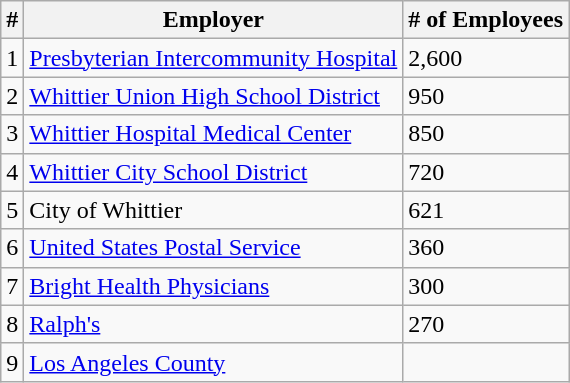<table class="wikitable sortable">
<tr>
<th>#</th>
<th>Employer</th>
<th># of Employees</th>
</tr>
<tr>
<td>1</td>
<td><a href='#'>Presbyterian Intercommunity Hospital</a></td>
<td>2,600</td>
</tr>
<tr>
<td>2</td>
<td><a href='#'>Whittier Union High School District</a></td>
<td>950</td>
</tr>
<tr>
<td>3</td>
<td><a href='#'>Whittier Hospital Medical Center</a></td>
<td>850</td>
</tr>
<tr>
<td>4</td>
<td><a href='#'>Whittier City School District</a></td>
<td>720</td>
</tr>
<tr>
<td>5</td>
<td>City of Whittier</td>
<td>621</td>
</tr>
<tr>
<td>6</td>
<td><a href='#'>United States Postal Service</a></td>
<td>360</td>
</tr>
<tr>
<td>7</td>
<td><a href='#'>Bright Health Physicians</a></td>
<td>300</td>
</tr>
<tr>
<td>8</td>
<td><a href='#'>Ralph's</a></td>
<td>270</td>
</tr>
<tr>
<td>9</td>
<td><a href='#'>Los Angeles County</a></td>
<td></td>
</tr>
</table>
